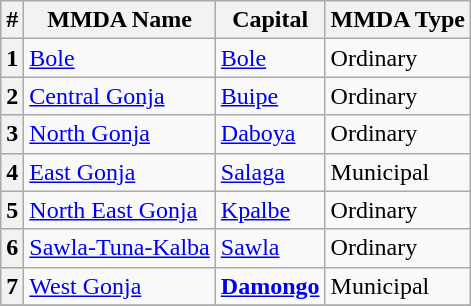<table class="wikitable sortable">
<tr>
<th>#</th>
<th>MMDA Name</th>
<th>Capital</th>
<th>MMDA Type</th>
</tr>
<tr>
<th>1</th>
<td><a href='#'>Bole</a></td>
<td><a href='#'>Bole</a></td>
<td>Ordinary</td>
</tr>
<tr>
<th>2</th>
<td><a href='#'>Central Gonja</a></td>
<td><a href='#'>Buipe</a></td>
<td>Ordinary</td>
</tr>
<tr>
<th>3</th>
<td><a href='#'>North Gonja</a></td>
<td><a href='#'>Daboya</a></td>
<td>Ordinary</td>
</tr>
<tr>
<th>4</th>
<td><a href='#'>East Gonja</a></td>
<td><a href='#'>Salaga</a></td>
<td>Municipal</td>
</tr>
<tr>
<th>5</th>
<td><a href='#'>North East Gonja</a></td>
<td><a href='#'>Kpalbe</a></td>
<td>Ordinary</td>
</tr>
<tr>
<th>6</th>
<td><a href='#'>Sawla-Tuna-Kalba</a></td>
<td><a href='#'>Sawla</a></td>
<td>Ordinary</td>
</tr>
<tr>
<th>7</th>
<td><a href='#'>West Gonja</a></td>
<td><strong><a href='#'>Damongo</a></strong></td>
<td>Municipal</td>
</tr>
<tr>
</tr>
</table>
